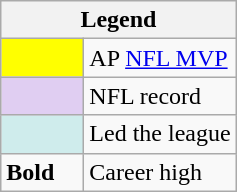<table class="wikitable mw-collapsible">
<tr>
<th colspan="2">Legend</th>
</tr>
<tr>
<td style="background:#ff0; width:3em;"></td>
<td>AP <a href='#'>NFL MVP</a></td>
</tr>
<tr>
<td style="background:#e0cef2; width:3em;"></td>
<td>NFL record</td>
</tr>
<tr>
<td style="background:#cfecec; width:3em;"></td>
<td>Led the league</td>
</tr>
<tr>
<td><strong>Bold</strong></td>
<td>Career high</td>
</tr>
</table>
